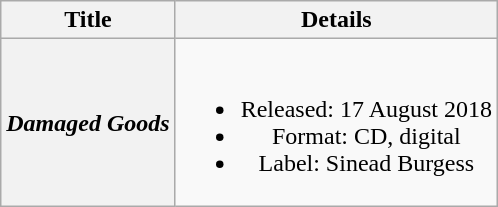<table class="wikitable plainrowheaders" style="text-align:center;" border="1">
<tr>
<th>Title</th>
<th>Details</th>
</tr>
<tr>
<th scope="row"><em>Damaged Goods</em></th>
<td><br><ul><li>Released: 17 August 2018</li><li>Format: CD, digital</li><li>Label: Sinead Burgess</li></ul></td>
</tr>
</table>
